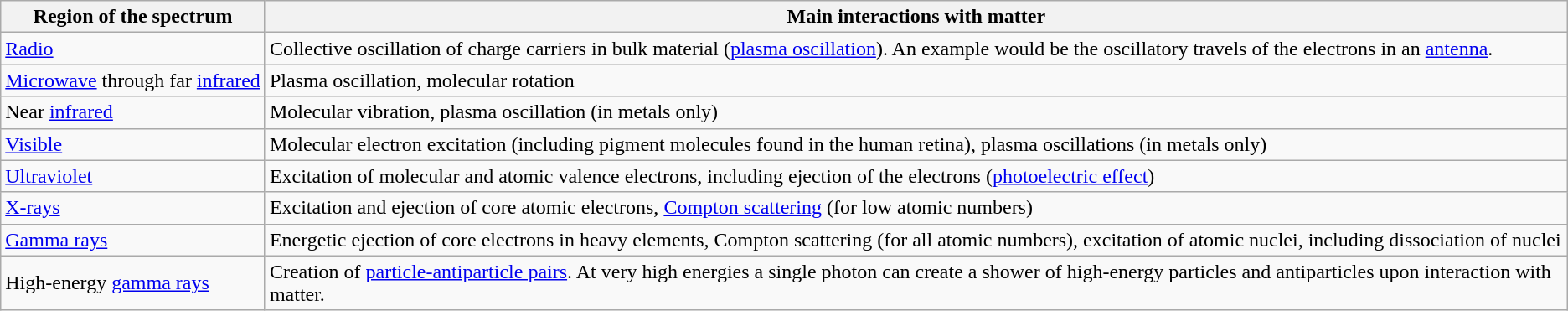<table class="wikitable" width:70%; font-size:95%;>
<tr>
<th>Region of the spectrum</th>
<th>Main interactions with matter</th>
</tr>
<tr>
<td><a href='#'>Radio</a></td>
<td>Collective oscillation of charge carriers in bulk material (<a href='#'>plasma oscillation</a>). An example would be the oscillatory travels of the electrons in an <a href='#'>antenna</a>.</td>
</tr>
<tr>
<td nowrap><a href='#'>Microwave</a> through far <a href='#'>infrared</a></td>
<td>Plasma oscillation, molecular rotation</td>
</tr>
<tr>
<td>Near <a href='#'>infrared</a></td>
<td>Molecular vibration, plasma oscillation (in metals only)</td>
</tr>
<tr>
<td><a href='#'>Visible</a></td>
<td>Molecular electron excitation (including pigment molecules found in the human retina), plasma oscillations (in metals only)</td>
</tr>
<tr>
<td><a href='#'>Ultraviolet</a></td>
<td>Excitation of molecular and atomic valence electrons, including ejection of the electrons (<a href='#'>photoelectric effect</a>)</td>
</tr>
<tr>
<td><a href='#'>X-rays</a></td>
<td>Excitation and ejection of core atomic electrons, <a href='#'>Compton scattering</a> (for low atomic numbers)</td>
</tr>
<tr>
<td><a href='#'>Gamma rays</a></td>
<td>Energetic ejection of core electrons in heavy elements, Compton scattering (for all atomic numbers), excitation of atomic nuclei, including dissociation of nuclei</td>
</tr>
<tr>
<td nowrap>High-energy <a href='#'>gamma rays</a></td>
<td>Creation of <a href='#'>particle-antiparticle pairs</a>. At very high energies a single photon can create a shower of high-energy particles and antiparticles upon interaction with matter.</td>
</tr>
</table>
